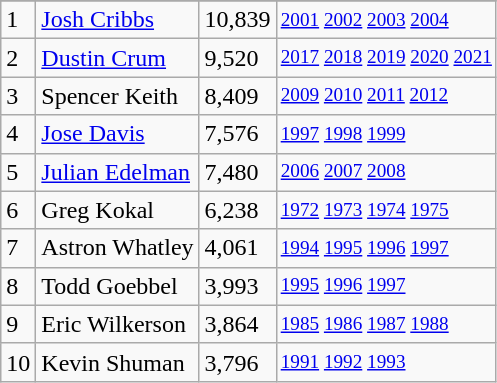<table class="wikitable" style="display:inline-table;">
<tr>
</tr>
<tr>
<td>1</td>
<td><a href='#'>Josh Cribbs</a></td>
<td><abbr>10,839</abbr></td>
<td style="font-size:80%;"><a href='#'>2001</a> <a href='#'>2002</a> <a href='#'>2003</a> <a href='#'>2004</a></td>
</tr>
<tr>
<td>2</td>
<td><a href='#'>Dustin Crum</a></td>
<td><abbr>9,520</abbr></td>
<td style="font-size:80%;"><a href='#'>2017</a> <a href='#'>2018</a> <a href='#'>2019</a> <a href='#'>2020</a> <a href='#'>2021</a></td>
</tr>
<tr>
<td>3</td>
<td>Spencer Keith</td>
<td><abbr>8,409</abbr></td>
<td style="font-size:80%;"><a href='#'>2009</a> <a href='#'>2010</a> <a href='#'>2011</a> <a href='#'>2012</a></td>
</tr>
<tr>
<td>4</td>
<td><a href='#'>Jose Davis</a></td>
<td><abbr>7,576</abbr></td>
<td style="font-size:80%;"><a href='#'>1997</a> <a href='#'>1998</a> <a href='#'>1999</a></td>
</tr>
<tr>
<td>5</td>
<td><a href='#'>Julian Edelman</a></td>
<td><abbr>7,480</abbr></td>
<td style="font-size:80%;"><a href='#'>2006</a> <a href='#'>2007</a> <a href='#'>2008</a></td>
</tr>
<tr>
<td>6</td>
<td>Greg Kokal</td>
<td><abbr>6,238</abbr></td>
<td style="font-size:80%;"><a href='#'>1972</a> <a href='#'>1973</a> <a href='#'>1974</a> <a href='#'>1975</a></td>
</tr>
<tr>
<td>7</td>
<td>Astron Whatley</td>
<td><abbr>4,061</abbr></td>
<td style="font-size:80%;"><a href='#'>1994</a> <a href='#'>1995</a> <a href='#'>1996</a> <a href='#'>1997</a></td>
</tr>
<tr>
<td>8</td>
<td>Todd Goebbel</td>
<td><abbr>3,993</abbr></td>
<td style="font-size:80%;"><a href='#'>1995</a> <a href='#'>1996</a> <a href='#'>1997</a></td>
</tr>
<tr>
<td>9</td>
<td>Eric Wilkerson</td>
<td><abbr>3,864</abbr></td>
<td style="font-size:80%;"><a href='#'>1985</a> <a href='#'>1986</a> <a href='#'>1987</a> <a href='#'>1988</a></td>
</tr>
<tr>
<td>10</td>
<td>Kevin Shuman</td>
<td><abbr>3,796</abbr></td>
<td style="font-size:80%;"><a href='#'>1991</a> <a href='#'>1992</a> <a href='#'>1993</a></td>
</tr>
</table>
